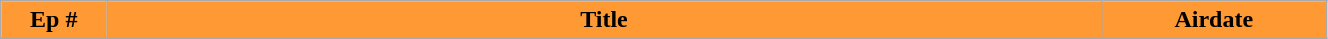<table class="wikitable plainrowheaders" width="70%" style="background:#FFFFFF;">
<tr>
<th style="background:#FF9933;" width=8%><span>Ep #</span></th>
<th style="background:#FF9933;"><span>Title</span></th>
<th style="background:#FF9933;" width=17%><span>Airdate</span><br>


























</th>
</tr>
</table>
